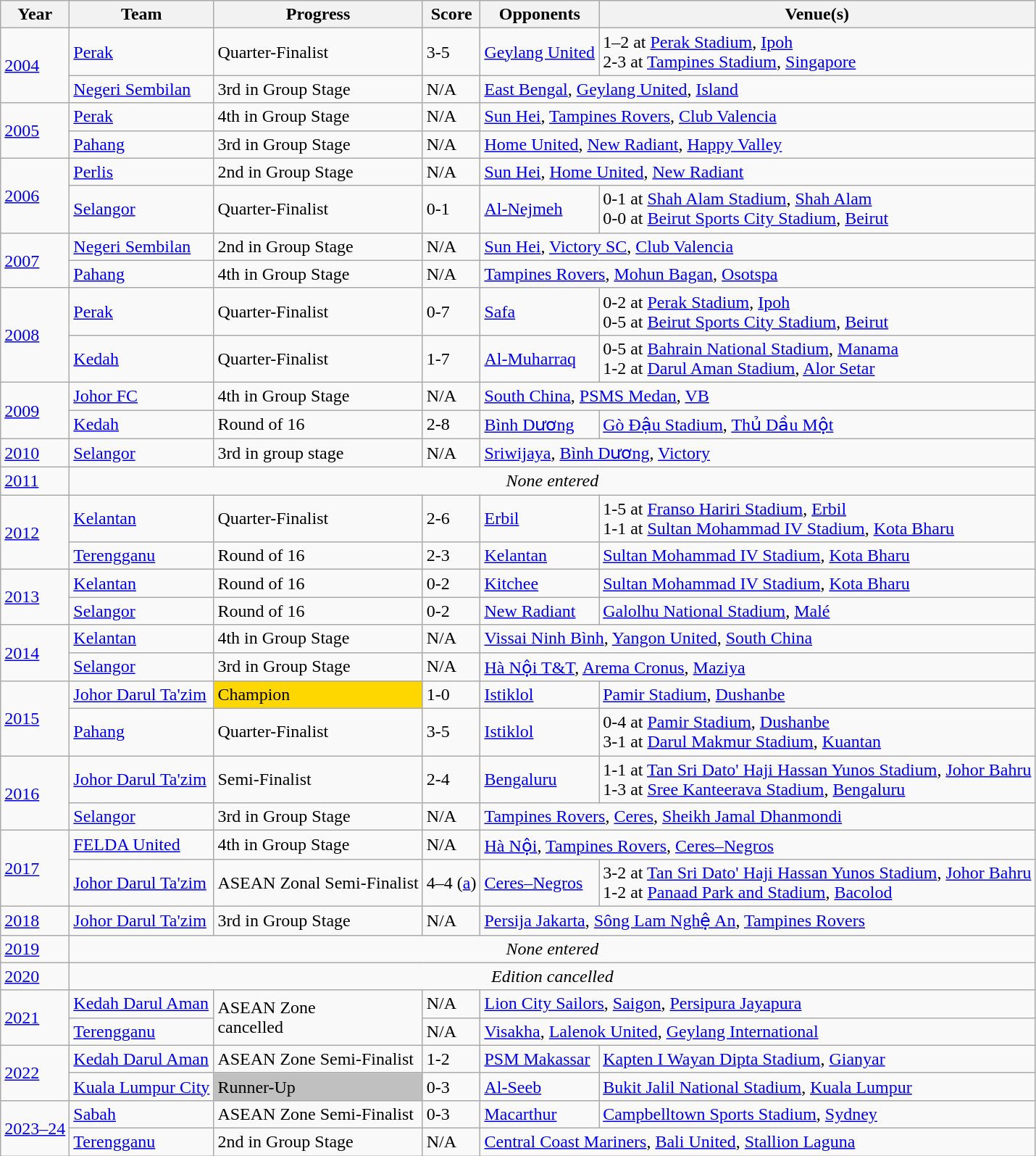<table class="wikitable">
<tr>
<th>Year</th>
<th>Team</th>
<th>Progress</th>
<th>Score</th>
<th>Opponents</th>
<th>Venue(s)</th>
</tr>
<tr>
<td rowspan=2><a href='#'>2004</a></td>
<td><a href='#'>Perak</a></td>
<td>Quarter-Finalist</td>
<td>3-5</td>
<td> <a href='#'>Geylang United</a></td>
<td>1–2 at <a href='#'>Perak Stadium</a>, <a href='#'>Ipoh</a><br>2-3 at <a href='#'>Tampines Stadium</a>, <a href='#'>Singapore</a></td>
</tr>
<tr>
<td><a href='#'>Negeri Sembilan</a></td>
<td>3rd in Group Stage</td>
<td>N/A</td>
<td colspan="2"> <a href='#'>East Bengal</a>,  <a href='#'>Geylang United</a>,  <a href='#'>Island</a></td>
</tr>
<tr>
<td rowspan=2><a href='#'>2005</a></td>
<td><a href='#'>Perak</a></td>
<td>4th in Group Stage</td>
<td>N/A</td>
<td colspan="2"> <a href='#'>Sun Hei</a>,  <a href='#'>Tampines Rovers</a>,  <a href='#'>Club Valencia</a></td>
</tr>
<tr>
<td><a href='#'>Pahang</a></td>
<td>3rd in Group Stage</td>
<td>N/A</td>
<td colspan="2"> <a href='#'>Home United</a>,  <a href='#'>New Radiant</a>,  <a href='#'>Happy Valley</a></td>
</tr>
<tr>
<td rowspan=2><a href='#'>2006</a></td>
<td><a href='#'>Perlis</a></td>
<td>2nd in Group Stage</td>
<td>N/A</td>
<td colspan="2"> <a href='#'>Sun Hei</a>,  <a href='#'>Home United</a>,  <a href='#'>New Radiant</a></td>
</tr>
<tr>
<td><a href='#'>Selangor</a></td>
<td>Quarter-Finalist</td>
<td>0-1</td>
<td> <a href='#'>Al-Nejmeh</a></td>
<td>0-1 at <a href='#'>Shah Alam Stadium</a>, <a href='#'>Shah Alam</a><br>0-0 at <a href='#'>Beirut Sports City Stadium</a>, <a href='#'>Beirut</a></td>
</tr>
<tr>
<td rowspan=2><a href='#'>2007</a></td>
<td><a href='#'>Negeri Sembilan</a></td>
<td>2nd in Group Stage</td>
<td>N/A</td>
<td colspan="2"> <a href='#'>Sun Hei</a>,  <a href='#'>Victory SC</a>,  <a href='#'>Club Valencia</a></td>
</tr>
<tr>
<td><a href='#'>Pahang</a></td>
<td>4th in Group Stage</td>
<td>N/A</td>
<td colspan="2"> <a href='#'>Tampines Rovers</a>,  <a href='#'>Mohun Bagan</a>,  <a href='#'>Osotspa</a></td>
</tr>
<tr>
<td rowspan=2><a href='#'>2008</a></td>
<td><a href='#'>Perak</a></td>
<td>Quarter-Finalist</td>
<td>0-7</td>
<td> <a href='#'>Safa</a></td>
<td>0-2 at <a href='#'>Perak Stadium</a>, <a href='#'>Ipoh</a><br>0-5 at <a href='#'>Beirut Sports City Stadium</a>, <a href='#'>Beirut</a></td>
</tr>
<tr>
<td><a href='#'>Kedah</a></td>
<td>Quarter-Finalist</td>
<td>1-7</td>
<td> <a href='#'>Al-Muharraq</a></td>
<td>0-5 at <a href='#'>Bahrain National Stadium</a>, <a href='#'>Manama</a><br>1-2 at <a href='#'>Darul Aman Stadium</a>, <a href='#'>Alor Setar</a></td>
</tr>
<tr>
<td rowspan=2><a href='#'>2009</a></td>
<td><a href='#'>Johor FC</a></td>
<td>4th in Group Stage</td>
<td>N/A</td>
<td colspan="2"> <a href='#'>South China</a>,  <a href='#'>PSMS Medan</a>,  <a href='#'>VB</a></td>
</tr>
<tr>
<td><a href='#'>Kedah</a></td>
<td>Round of 16</td>
<td>2-8</td>
<td> <a href='#'>Bình Dương</a></td>
<td><a href='#'>Gò Đậu Stadium</a>, <a href='#'>Thủ Dầu Một</a></td>
</tr>
<tr>
<td><a href='#'>2010</a></td>
<td><a href='#'>Selangor</a></td>
<td>3rd in group stage</td>
<td>N/A</td>
<td colspan="2"> <a href='#'>Sriwijaya</a>,  <a href='#'>Bình Dương</a>,  <a href='#'>Victory</a></td>
</tr>
<tr>
<td><a href='#'>2011</a></td>
<td colspan=5 align=center><em>None entered</em></td>
</tr>
<tr>
<td rowspan=2><a href='#'>2012</a></td>
<td><a href='#'>Kelantan</a></td>
<td>Quarter-Finalist</td>
<td>2-6</td>
<td> <a href='#'>Erbil</a></td>
<td>1-5 at <a href='#'>Franso Hariri Stadium</a>, <a href='#'>Erbil</a><br>1-1 at <a href='#'>Sultan Mohammad IV Stadium</a>, <a href='#'>Kota Bharu</a></td>
</tr>
<tr>
<td><a href='#'>Terengganu</a></td>
<td>Round of 16</td>
<td>2-3</td>
<td> <a href='#'>Kelantan</a></td>
<td><a href='#'>Sultan Mohammad IV Stadium</a>, <a href='#'>Kota Bharu</a></td>
</tr>
<tr>
<td rowspan=2><a href='#'>2013</a></td>
<td><a href='#'>Kelantan</a></td>
<td>Round of 16</td>
<td>0-2</td>
<td> <a href='#'>Kitchee</a></td>
<td><a href='#'>Sultan Mohammad IV Stadium</a>, <a href='#'>Kota Bharu</a></td>
</tr>
<tr>
<td><a href='#'>Selangor</a></td>
<td>Round of 16</td>
<td>0-2</td>
<td> <a href='#'>New Radiant</a></td>
<td><a href='#'>Galolhu National Stadium</a>, <a href='#'>Malé</a></td>
</tr>
<tr>
<td rowspan=2><a href='#'>2014</a></td>
<td><a href='#'>Kelantan</a></td>
<td>4th in Group Stage</td>
<td>N/A</td>
<td colspan="2"> <a href='#'>Vissai Ninh Bình</a>,  <a href='#'>Yangon United</a>,  <a href='#'>South China</a></td>
</tr>
<tr>
<td><a href='#'>Selangor</a></td>
<td>3rd in Group Stage</td>
<td>N/A</td>
<td colspan="2"> <a href='#'>Hà Nội T&T</a>,  <a href='#'>Arema Cronus</a>,  <a href='#'>Maziya</a></td>
</tr>
<tr>
<td rowspan=2><a href='#'>2015</a></td>
<td><a href='#'>Johor Darul Ta'zim</a></td>
<td bgcolor="gold">Champion</td>
<td>1-0</td>
<td> <a href='#'>Istiklol</a></td>
<td><a href='#'>Pamir Stadium</a>, <a href='#'>Dushanbe</a></td>
</tr>
<tr>
<td><a href='#'>Pahang</a></td>
<td>Quarter-Finalist</td>
<td>3-5</td>
<td> <a href='#'>Istiklol</a></td>
<td>0-4 at <a href='#'>Pamir Stadium</a>, <a href='#'>Dushanbe</a><br>3-1 at <a href='#'>Darul Makmur Stadium</a>, <a href='#'>Kuantan</a></td>
</tr>
<tr>
<td rowspan=2><a href='#'>2016</a></td>
<td><a href='#'>Johor Darul Ta'zim</a></td>
<td>Semi-Finalist</td>
<td>2-4</td>
<td> <a href='#'>Bengaluru</a></td>
<td>1-1 at <a href='#'>Tan Sri Dato' Haji Hassan Yunos Stadium</a>, <a href='#'>Johor Bahru</a><br>1-3 at <a href='#'>Sree Kanteerava Stadium</a>, <a href='#'>Bengaluru</a></td>
</tr>
<tr>
<td><a href='#'>Selangor</a></td>
<td>3rd in Group Stage</td>
<td>N/A</td>
<td colspan="2"> <a href='#'>Tampines Rovers</a>,  <a href='#'>Ceres</a>,  <a href='#'>Sheikh Jamal Dhanmondi</a></td>
</tr>
<tr>
<td rowspan=2><a href='#'>2017</a></td>
<td><a href='#'>FELDA United</a></td>
<td>4th in Group Stage</td>
<td>N/A</td>
<td colspan="2"> <a href='#'>Hà Nội</a>,  <a href='#'>Tampines Rovers</a>,  <a href='#'>Ceres–Negros</a></td>
</tr>
<tr>
<td><a href='#'>Johor Darul Ta'zim</a></td>
<td>ASEAN Zonal Semi-Finalist</td>
<td>4–4 (<a href='#'>a</a>)</td>
<td> <a href='#'>Ceres–Negros</a></td>
<td>3-2 at <a href='#'>Tan Sri Dato' Haji Hassan Yunos Stadium</a>, <a href='#'>Johor Bahru</a><br>1-2 at <a href='#'>Panaad Park and Stadium</a>, <a href='#'>Bacolod</a></td>
</tr>
<tr>
<td><a href='#'>2018</a></td>
<td><a href='#'>Johor Darul Ta'zim</a></td>
<td>3rd in Group Stage</td>
<td>N/A</td>
<td colspan="2"> <a href='#'>Persija Jakarta</a>,  <a href='#'>Sông Lam Nghệ An</a>,  <a href='#'>Tampines Rovers</a></td>
</tr>
<tr>
<td><a href='#'>2019</a></td>
<td colspan=5 align=center><em>None entered</em></td>
</tr>
<tr>
<td><a href='#'>2020</a></td>
<td colspan=5 align=center><em>Edition cancelled</em></td>
</tr>
<tr>
<td rowspan=2><a href='#'>2021</a></td>
<td><a href='#'>Kedah Darul Aman</a></td>
<td rowspan=2>ASEAN Zone<br>cancelled</td>
<td>N/A</td>
<td colspan="2"> <a href='#'>Lion City Sailors</a>,  <a href='#'>Saigon</a>,  <a href='#'>Persipura Jayapura</a></td>
</tr>
<tr>
<td><a href='#'>Terengganu</a></td>
<td>N/A</td>
<td colspan="2"> <a href='#'>Visakha</a>,  <a href='#'>Lalenok United</a>,  <a href='#'>Geylang International</a></td>
</tr>
<tr>
<td rowspan=2><a href='#'>2022</a></td>
<td><a href='#'>Kedah Darul Aman</a></td>
<td>ASEAN Zone Semi-Finalist</td>
<td>1-2</td>
<td> <a href='#'>PSM Makassar</a></td>
<td><a href='#'>Kapten I Wayan Dipta Stadium</a>, <a href='#'>Gianyar</a></td>
</tr>
<tr>
<td><a href='#'>Kuala Lumpur City</a></td>
<td bgcolor="silver">Runner-Up</td>
<td>0-3</td>
<td> <a href='#'>Al-Seeb</a></td>
<td><a href='#'>Bukit Jalil National Stadium</a>, <a href='#'>Kuala Lumpur</a></td>
</tr>
<tr>
<td rowspan=2><a href='#'>2023–24</a></td>
<td><a href='#'>Sabah</a></td>
<td>ASEAN Zone Semi-Finalist</td>
<td>0-3</td>
<td> <a href='#'>Macarthur</a></td>
<td><a href='#'>Campbelltown Sports Stadium</a>, <a href='#'>Sydney</a></td>
</tr>
<tr>
<td><a href='#'>Terengganu</a></td>
<td>2nd in Group Stage</td>
<td>N/A</td>
<td colspan="2"> <a href='#'>Central Coast Mariners</a>,  <a href='#'>Bali United</a>,  <a href='#'>Stallion Laguna</a></td>
</tr>
</table>
